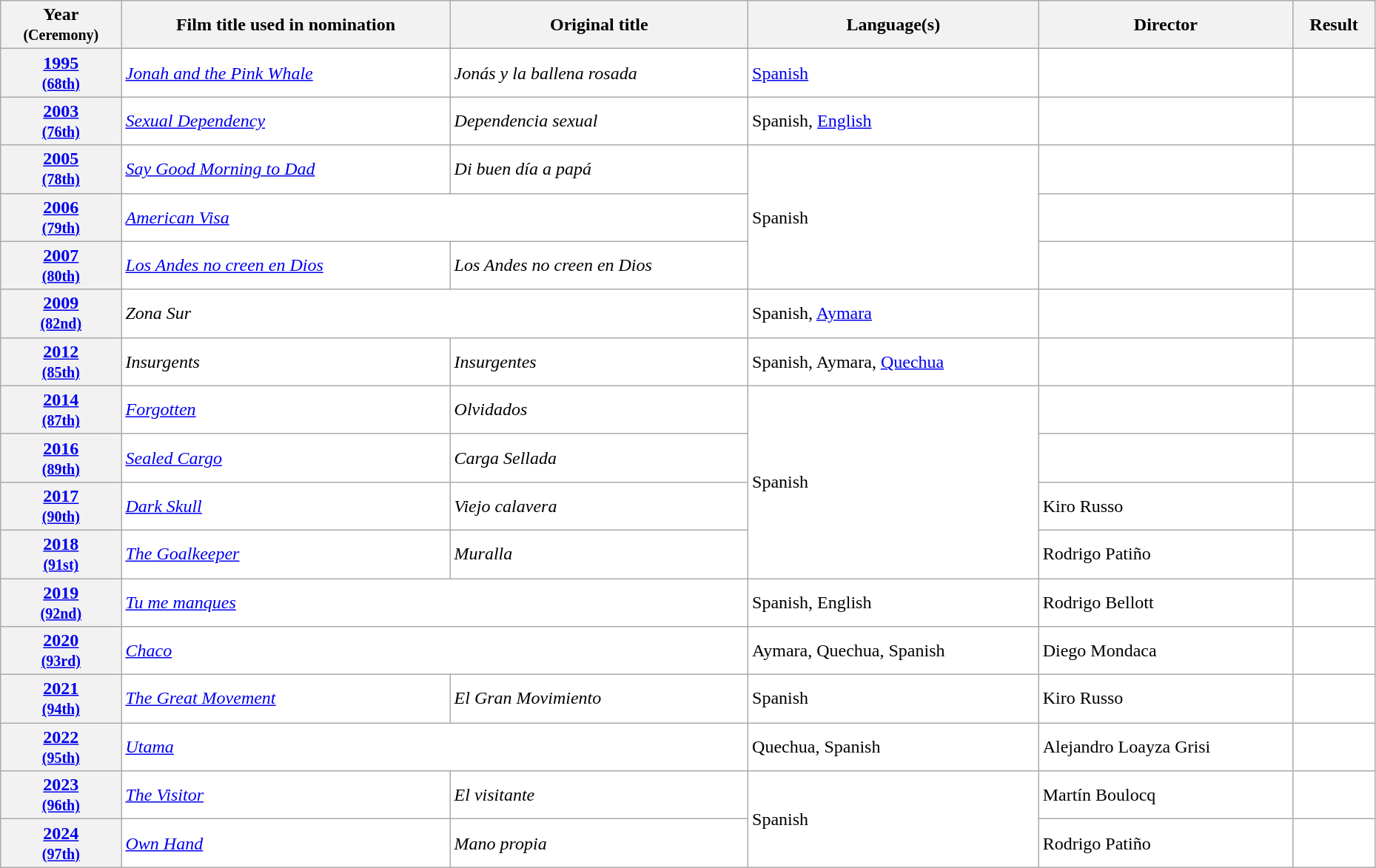<table class="wikitable sortable" width="98%" style="background:#ffffff;">
<tr>
<th>Year<br><small>(Ceremony)</small></th>
<th>Film title used in nomination</th>
<th>Original title</th>
<th>Language(s)</th>
<th>Director</th>
<th>Result</th>
</tr>
<tr>
<th align="center"><a href='#'>1995</a><br><small><a href='#'>(68th)</a></small></th>
<td><em><a href='#'>Jonah and the Pink Whale</a></em></td>
<td><em>Jonás y la ballena rosada</em></td>
<td><a href='#'>Spanish</a></td>
<td></td>
<td></td>
</tr>
<tr>
<th align="center"><a href='#'>2003</a><br><small><a href='#'>(76th)</a></small></th>
<td><em><a href='#'>Sexual Dependency</a></em></td>
<td><em>Dependencia sexual</em></td>
<td>Spanish, <a href='#'>English</a></td>
<td></td>
<td></td>
</tr>
<tr>
<th align="center"><a href='#'>2005</a><br><small><a href='#'>(78th)</a></small></th>
<td><em><a href='#'>Say Good Morning to Dad</a></em></td>
<td><em>Di buen día a papá</em></td>
<td rowspan="3">Spanish</td>
<td></td>
<td></td>
</tr>
<tr>
<th align="center"><a href='#'>2006</a><br><small><a href='#'>(79th)</a></small></th>
<td colspan="2"><em><a href='#'>American Visa</a></em></td>
<td></td>
<td></td>
</tr>
<tr>
<th align="center"><a href='#'>2007</a><br><small><a href='#'>(80th)</a></small></th>
<td><em><a href='#'>Los Andes no creen en Dios</a></em></td>
<td><em>Los Andes no creen en Dios</em></td>
<td></td>
<td></td>
</tr>
<tr>
<th align="center"><a href='#'>2009</a><br><small><a href='#'>(82nd)</a></small></th>
<td colspan="2"><em>Zona Sur</em></td>
<td>Spanish, <a href='#'>Aymara</a></td>
<td></td>
<td></td>
</tr>
<tr>
<th align="center"><a href='#'>2012</a><br><small><a href='#'>(85th)</a></small></th>
<td><em>Insurgents</em></td>
<td><em>Insurgentes</em></td>
<td>Spanish, Aymara, <a href='#'>Quechua</a></td>
<td></td>
<td></td>
</tr>
<tr>
<th align="center"><a href='#'>2014</a><br><small><a href='#'>(87th)</a></small></th>
<td><em><a href='#'>Forgotten</a></em></td>
<td><em>Olvidados</em></td>
<td rowspan="4">Spanish</td>
<td></td>
<td></td>
</tr>
<tr>
<th align="center"><a href='#'>2016</a><br><small><a href='#'>(89th)</a></small></th>
<td><em><a href='#'>Sealed Cargo</a></em></td>
<td><em>Carga Sellada</em></td>
<td></td>
<td></td>
</tr>
<tr>
<th align="center"><a href='#'>2017</a><br><small><a href='#'>(90th)</a></small></th>
<td><em><a href='#'>Dark Skull</a></em></td>
<td><em>Viejo calavera</em></td>
<td>Kiro Russo</td>
<td></td>
</tr>
<tr>
<th align="center"><a href='#'>2018</a><br><small><a href='#'>(91st)</a></small></th>
<td><em><a href='#'>The Goalkeeper</a></em></td>
<td><em>Muralla</em></td>
<td>Rodrigo Patiño</td>
<td></td>
</tr>
<tr>
<th align="center"><a href='#'>2019</a><br><small><a href='#'>(92nd)</a></small></th>
<td colspan="2"><em><a href='#'>Tu me manques</a></em></td>
<td>Spanish, English</td>
<td>Rodrigo Bellott</td>
<td></td>
</tr>
<tr>
<th align="center"><a href='#'>2020</a><br><small><a href='#'>(93rd)</a></small></th>
<td colspan="2"><em><a href='#'>Chaco</a></em></td>
<td>Aymara, Quechua, Spanish</td>
<td>Diego Mondaca</td>
<td></td>
</tr>
<tr>
<th align="center"><a href='#'>2021</a><br><small><a href='#'>(94th)</a></small></th>
<td><em><a href='#'>The Great Movement</a></em></td>
<td><em>El Gran Movimiento</em></td>
<td>Spanish</td>
<td>Kiro Russo</td>
<td></td>
</tr>
<tr>
<th align="center"><a href='#'>2022</a><br><small><a href='#'>(95th)</a></small></th>
<td colspan="2"><em><a href='#'>Utama</a></em></td>
<td>Quechua, Spanish</td>
<td>Alejandro Loayza Grisi</td>
<td></td>
</tr>
<tr>
<th align="center"><a href='#'>2023</a><br><small><a href='#'>(96th)</a></small></th>
<td><em><a href='#'>The Visitor</a></em></td>
<td><em>El visitante</em></td>
<td rowspan="2">Spanish</td>
<td>Martín Boulocq</td>
<td></td>
</tr>
<tr>
<th><a href='#'>2024</a><br><small><a href='#'>(97th)</a></small></th>
<td><em><a href='#'>Own Hand</a></em></td>
<td><em>Mano propia</em></td>
<td>Rodrigo Patiño</td>
<td></td>
</tr>
</table>
